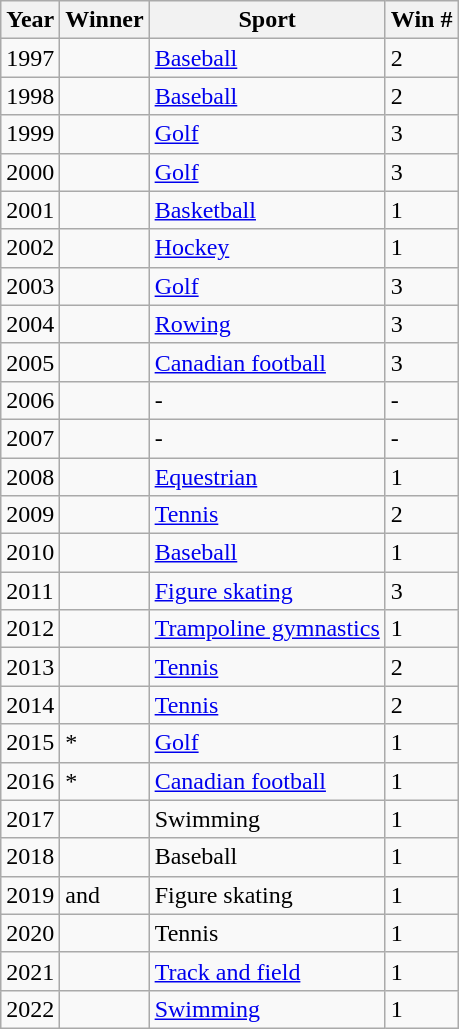<table class="wikitable sortable">
<tr>
<th>Year</th>
<th>Winner</th>
<th>Sport</th>
<th>Win #</th>
</tr>
<tr>
<td>1997</td>
<td></td>
<td><a href='#'>Baseball</a></td>
<td>2</td>
</tr>
<tr>
<td>1998</td>
<td></td>
<td><a href='#'>Baseball</a></td>
<td>2</td>
</tr>
<tr>
<td>1999</td>
<td></td>
<td><a href='#'>Golf</a></td>
<td>3</td>
</tr>
<tr>
<td>2000</td>
<td></td>
<td><a href='#'>Golf</a></td>
<td>3</td>
</tr>
<tr>
<td>2001</td>
<td></td>
<td><a href='#'>Basketball</a></td>
<td>1</td>
</tr>
<tr>
<td>2002</td>
<td></td>
<td><a href='#'>Hockey</a></td>
<td>1</td>
</tr>
<tr>
<td>2003</td>
<td></td>
<td><a href='#'>Golf</a></td>
<td>3</td>
</tr>
<tr>
<td>2004</td>
<td></td>
<td><a href='#'>Rowing</a></td>
<td>3</td>
</tr>
<tr>
<td>2005</td>
<td></td>
<td><a href='#'>Canadian football</a></td>
<td>3</td>
</tr>
<tr>
<td>2006</td>
<td></td>
<td>-</td>
<td>-</td>
</tr>
<tr>
<td>2007</td>
<td></td>
<td>-</td>
<td>-</td>
</tr>
<tr>
<td>2008</td>
<td></td>
<td><a href='#'>Equestrian</a></td>
<td>1</td>
</tr>
<tr>
<td>2009</td>
<td></td>
<td><a href='#'>Tennis</a></td>
<td>2</td>
</tr>
<tr>
<td>2010</td>
<td></td>
<td><a href='#'>Baseball</a></td>
<td>1</td>
</tr>
<tr>
<td>2011</td>
<td></td>
<td><a href='#'>Figure skating</a></td>
<td>3</td>
</tr>
<tr>
<td>2012</td>
<td></td>
<td><a href='#'>Trampoline gymnastics</a></td>
<td>1</td>
</tr>
<tr>
<td>2013</td>
<td></td>
<td><a href='#'>Tennis</a></td>
<td>2</td>
</tr>
<tr>
<td>2014</td>
<td></td>
<td><a href='#'>Tennis</a></td>
<td>2</td>
</tr>
<tr>
<td>2015</td>
<td> *</td>
<td><a href='#'>Golf</a></td>
<td>1</td>
</tr>
<tr>
<td>2016</td>
<td> *</td>
<td><a href='#'>Canadian football</a></td>
<td>1</td>
</tr>
<tr>
<td>2017</td>
<td></td>
<td>Swimming</td>
<td>1</td>
</tr>
<tr>
<td>2018</td>
<td></td>
<td>Baseball</td>
<td>1</td>
</tr>
<tr>
<td>2019</td>
<td> and  </td>
<td>Figure skating</td>
<td>1</td>
</tr>
<tr>
<td>2020</td>
<td></td>
<td>Tennis</td>
<td>1</td>
</tr>
<tr>
<td>2021</td>
<td></td>
<td><a href='#'>Track and field</a></td>
<td>1</td>
</tr>
<tr>
<td>2022</td>
<td></td>
<td><a href='#'>Swimming</a></td>
<td>1</td>
</tr>
</table>
